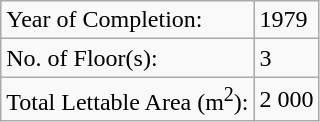<table class="wikitable">
<tr>
<td>Year of Completion:</td>
<td>1979</td>
</tr>
<tr>
<td>No. of Floor(s):</td>
<td>3</td>
</tr>
<tr>
<td>Total Lettable Area (m<sup>2</sup>):</td>
<td>2 000</td>
</tr>
</table>
